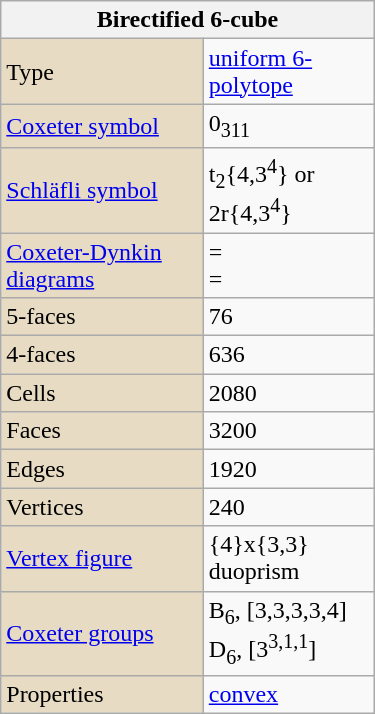<table class="wikitable" align="right" style="margin-left:10px" width="250">
<tr>
<th bgcolor=#e7dcc3 colspan=2>Birectified 6-cube</th>
</tr>
<tr>
<td bgcolor=#e7dcc3>Type</td>
<td><a href='#'>uniform 6-polytope</a></td>
</tr>
<tr>
<td bgcolor=#e7dcc3><a href='#'>Coxeter symbol</a></td>
<td>0<sub>311</sub></td>
</tr>
<tr>
<td bgcolor=#e7dcc3><a href='#'>Schläfli symbol</a></td>
<td>t<sub>2</sub>{4,3<sup>4</sup>} or  2r{4,3<sup>4</sup>}<br></td>
</tr>
<tr>
<td bgcolor=#e7dcc3><a href='#'>Coxeter-Dynkin diagrams</a></td>
<td> = <br> = </td>
</tr>
<tr>
<td bgcolor=#e7dcc3>5-faces</td>
<td>76</td>
</tr>
<tr>
<td bgcolor=#e7dcc3>4-faces</td>
<td>636</td>
</tr>
<tr>
<td bgcolor=#e7dcc3>Cells</td>
<td>2080</td>
</tr>
<tr>
<td bgcolor=#e7dcc3>Faces</td>
<td>3200</td>
</tr>
<tr>
<td bgcolor=#e7dcc3>Edges</td>
<td>1920</td>
</tr>
<tr>
<td bgcolor=#e7dcc3>Vertices</td>
<td>240</td>
</tr>
<tr>
<td bgcolor=#e7dcc3><a href='#'>Vertex figure</a></td>
<td>{4}x{3,3} duoprism</td>
</tr>
<tr>
<td bgcolor=#e7dcc3><a href='#'>Coxeter groups</a></td>
<td>B<sub>6</sub>, [3,3,3,3,4]<br>D<sub>6</sub>, [3<sup>3,1,1</sup>]</td>
</tr>
<tr>
<td bgcolor=#e7dcc3>Properties</td>
<td><a href='#'>convex</a></td>
</tr>
</table>
